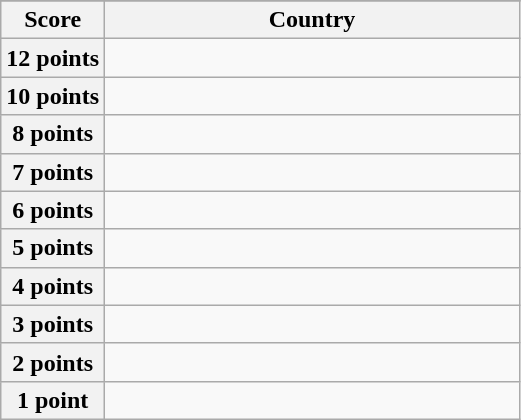<table class="wikitable">
<tr>
</tr>
<tr>
<th scope="col" width="20%">Score</th>
<th scope="col">Country</th>
</tr>
<tr>
<th scope="row">12 points</th>
<td></td>
</tr>
<tr>
<th scope="row">10 points</th>
<td></td>
</tr>
<tr>
<th scope="row">8 points</th>
<td></td>
</tr>
<tr>
<th scope="row">7 points</th>
<td></td>
</tr>
<tr>
<th scope="row">6 points</th>
<td></td>
</tr>
<tr>
<th scope="row">5 points</th>
<td></td>
</tr>
<tr>
<th scope="row">4 points</th>
<td></td>
</tr>
<tr>
<th scope="row">3 points</th>
<td></td>
</tr>
<tr>
<th scope="row">2 points</th>
<td></td>
</tr>
<tr>
<th scope="row">1 point</th>
<td></td>
</tr>
</table>
